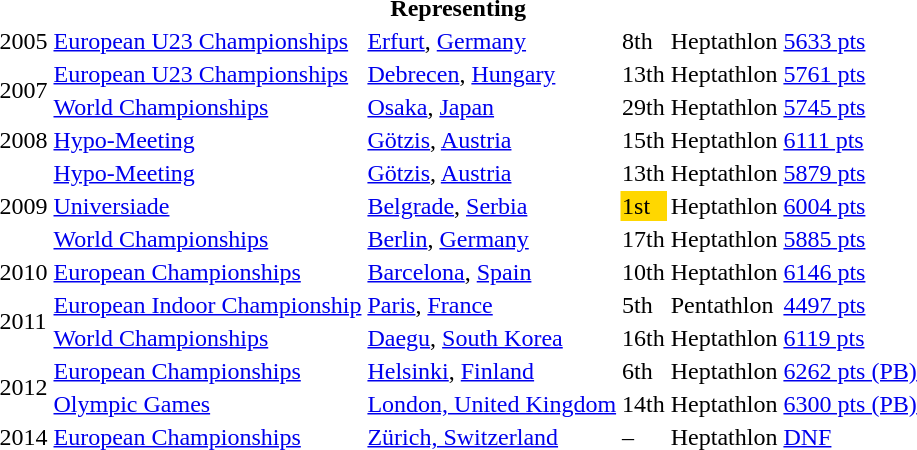<table>
<tr>
<th colspan="6">Representing </th>
</tr>
<tr>
<td>2005</td>
<td><a href='#'>European U23 Championships</a></td>
<td><a href='#'>Erfurt</a>, <a href='#'>Germany</a></td>
<td>8th</td>
<td>Heptathlon</td>
<td><a href='#'>5633 pts</a></td>
</tr>
<tr>
<td rowspan=2>2007</td>
<td><a href='#'>European U23 Championships</a></td>
<td><a href='#'>Debrecen</a>, <a href='#'>Hungary</a></td>
<td>13th</td>
<td>Heptathlon</td>
<td><a href='#'>5761 pts</a></td>
</tr>
<tr>
<td><a href='#'>World Championships</a></td>
<td><a href='#'>Osaka</a>, <a href='#'>Japan</a></td>
<td>29th</td>
<td>Heptathlon</td>
<td><a href='#'>5745 pts</a></td>
</tr>
<tr>
<td>2008</td>
<td><a href='#'>Hypo-Meeting</a></td>
<td><a href='#'>Götzis</a>, <a href='#'>Austria</a></td>
<td>15th</td>
<td>Heptathlon</td>
<td><a href='#'>6111 pts</a></td>
</tr>
<tr>
<td rowspan=3>2009</td>
<td><a href='#'>Hypo-Meeting</a></td>
<td><a href='#'>Götzis</a>, <a href='#'>Austria</a></td>
<td>13th</td>
<td>Heptathlon</td>
<td><a href='#'>5879 pts</a></td>
</tr>
<tr>
<td><a href='#'>Universiade</a></td>
<td><a href='#'>Belgrade</a>, <a href='#'>Serbia</a></td>
<td bgcolor=gold>1st</td>
<td>Heptathlon</td>
<td><a href='#'>6004 pts</a></td>
</tr>
<tr>
<td><a href='#'>World Championships</a></td>
<td><a href='#'>Berlin</a>, <a href='#'>Germany</a></td>
<td>17th</td>
<td>Heptathlon</td>
<td><a href='#'>5885 pts</a></td>
</tr>
<tr>
<td>2010</td>
<td><a href='#'>European Championships</a></td>
<td><a href='#'>Barcelona</a>, <a href='#'>Spain</a></td>
<td>10th</td>
<td>Heptathlon</td>
<td><a href='#'>6146 pts</a></td>
</tr>
<tr>
<td rowspan=2>2011</td>
<td><a href='#'>European Indoor Championship</a></td>
<td><a href='#'>Paris</a>, <a href='#'>France</a></td>
<td>5th</td>
<td>Pentathlon</td>
<td><a href='#'>4497 pts</a></td>
</tr>
<tr>
<td><a href='#'>World Championships</a></td>
<td><a href='#'>Daegu</a>, <a href='#'>South Korea</a></td>
<td>16th</td>
<td>Heptathlon</td>
<td><a href='#'>6119 pts</a></td>
</tr>
<tr>
<td rowspan=2>2012</td>
<td><a href='#'>European Championships</a></td>
<td><a href='#'>Helsinki</a>, <a href='#'>Finland</a></td>
<td>6th</td>
<td>Heptathlon</td>
<td><a href='#'>6262 pts (PB)</a></td>
</tr>
<tr>
<td><a href='#'>Olympic Games</a></td>
<td><a href='#'>London, United Kingdom</a></td>
<td>14th</td>
<td>Heptathlon</td>
<td><a href='#'>6300 pts (PB)</a></td>
</tr>
<tr>
<td>2014</td>
<td><a href='#'>European Championships</a></td>
<td><a href='#'>Zürich, Switzerland</a></td>
<td>–</td>
<td>Heptathlon</td>
<td><a href='#'>DNF</a></td>
</tr>
</table>
